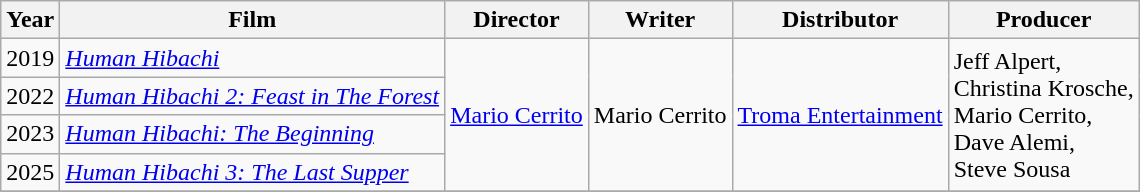<table class="wikitable sortable">
<tr>
<th>Year</th>
<th>Film</th>
<th>Director</th>
<th>Writer</th>
<th>Distributor</th>
<th>Producer</th>
</tr>
<tr>
<td>2019</td>
<td><em><a href='#'>Human Hibachi</a></em></td>
<td rowspan="4"><a href='#'>Mario Cerrito</a></td>
<td rowspan="4">Mario Cerrito</td>
<td rowspan="4"><a href='#'>Troma Entertainment</a></td>
<td rowspan="4">Jeff Alpert,<br>Christina Krosche,<br>Mario Cerrito,<br>Dave Alemi,<br>Steve Sousa</td>
</tr>
<tr>
<td>2022</td>
<td><em><a href='#'>Human Hibachi 2: Feast in The Forest</a></em></td>
</tr>
<tr>
<td>2023</td>
<td><em><a href='#'>Human Hibachi: The Beginning</a></em></td>
</tr>
<tr>
<td>2025</td>
<td><em><a href='#'>Human Hibachi 3: The Last Supper</a></em></td>
</tr>
<tr>
</tr>
</table>
